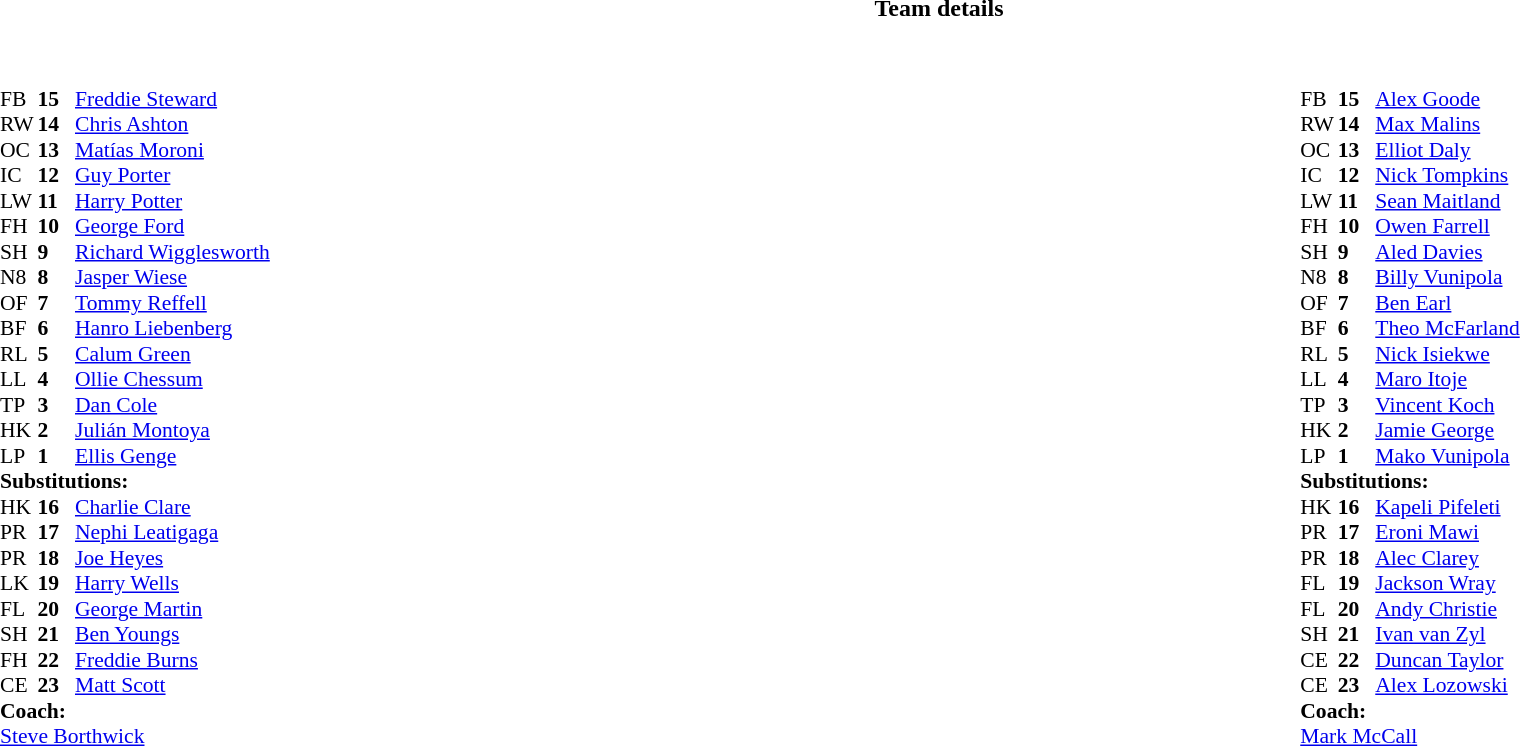<table border="0" width="100%" class="collapsible collapsed">
<tr>
<th>Team details</th>
</tr>
<tr>
<td><br><table width="100%">
<tr>
<td valign="top" width="50%"><br><table style="font-size: 90%" cellspacing="0" cellpadding="0">
<tr>
<th width="25"></th>
<th width="25"></th>
</tr>
<tr>
<td>FB</td>
<td><strong>15</strong></td>
<td> <a href='#'>Freddie Steward</a></td>
</tr>
<tr>
<td>RW</td>
<td><strong>14</strong></td>
<td> <a href='#'>Chris Ashton</a></td>
</tr>
<tr>
<td>OC</td>
<td><strong>13</strong></td>
<td> <a href='#'>Matías Moroni</a> </td>
</tr>
<tr>
<td>IC</td>
<td><strong>12</strong></td>
<td> <a href='#'>Guy Porter</a></td>
</tr>
<tr>
<td>LW</td>
<td><strong>11</strong></td>
<td> <a href='#'>Harry Potter</a></td>
</tr>
<tr>
<td>FH</td>
<td><strong>10</strong></td>
<td> <a href='#'>George Ford</a> </td>
</tr>
<tr>
<td>SH</td>
<td><strong>9</strong></td>
<td> <a href='#'>Richard Wigglesworth</a> </td>
</tr>
<tr>
<td>N8</td>
<td><strong>8</strong></td>
<td> <a href='#'>Jasper Wiese</a></td>
</tr>
<tr>
<td>OF</td>
<td><strong>7</strong></td>
<td> <a href='#'>Tommy Reffell</a> </td>
</tr>
<tr>
<td>BF</td>
<td><strong>6</strong></td>
<td> <a href='#'>Hanro Liebenberg</a></td>
</tr>
<tr>
<td>RL</td>
<td><strong>5</strong></td>
<td> <a href='#'>Calum Green</a> </td>
</tr>
<tr>
<td>LL</td>
<td><strong>4</strong></td>
<td> <a href='#'>Ollie Chessum</a></td>
</tr>
<tr>
<td>TP</td>
<td><strong>3</strong></td>
<td> <a href='#'>Dan Cole</a> </td>
</tr>
<tr>
<td>HK</td>
<td><strong>2</strong></td>
<td> <a href='#'>Julián Montoya</a> </td>
</tr>
<tr>
<td>LP</td>
<td><strong>1</strong></td>
<td> <a href='#'>Ellis Genge</a> </td>
</tr>
<tr>
<td colspan=3><strong>Substitutions:</strong></td>
</tr>
<tr>
<td>HK</td>
<td><strong>16</strong></td>
<td> <a href='#'>Charlie Clare</a> </td>
</tr>
<tr>
<td>PR</td>
<td><strong>17</strong></td>
<td> <a href='#'>Nephi Leatigaga</a> </td>
</tr>
<tr>
<td>PR</td>
<td><strong>18</strong></td>
<td> <a href='#'>Joe Heyes</a> </td>
</tr>
<tr>
<td>LK</td>
<td><strong>19</strong></td>
<td> <a href='#'>Harry Wells</a> </td>
</tr>
<tr>
<td>FL</td>
<td><strong>20</strong></td>
<td> <a href='#'>George Martin</a> </td>
</tr>
<tr>
<td>SH</td>
<td><strong>21</strong></td>
<td> <a href='#'>Ben Youngs</a> </td>
</tr>
<tr>
<td>FH</td>
<td><strong>22</strong></td>
<td> <a href='#'>Freddie Burns</a> </td>
</tr>
<tr>
<td>CE</td>
<td><strong>23</strong></td>
<td> <a href='#'>Matt Scott</a> </td>
</tr>
<tr>
<td colspan=3><strong>Coach:</strong></td>
</tr>
<tr>
<td colspan="4"> <a href='#'>Steve Borthwick</a></td>
</tr>
<tr>
</tr>
</table>
</td>
<td style="vertical-align:top; width:50%"><br><table style="font-size: 90%" cellspacing="0" cellpadding="0"  align="center">
<tr>
<th width="25"></th>
<th width="25"></th>
</tr>
<tr>
<td>FB</td>
<td><strong>15</strong></td>
<td> <a href='#'>Alex Goode</a></td>
</tr>
<tr>
<td>RW</td>
<td><strong>14</strong></td>
<td> <a href='#'>Max Malins</a></td>
</tr>
<tr>
<td>OC</td>
<td><strong>13</strong></td>
<td> <a href='#'>Elliot Daly</a></td>
</tr>
<tr>
<td>IC</td>
<td><strong>12</strong></td>
<td> <a href='#'>Nick Tompkins</a> </td>
</tr>
<tr>
<td>LW</td>
<td><strong>11</strong></td>
<td> <a href='#'>Sean Maitland</a> </td>
</tr>
<tr>
<td>FH</td>
<td><strong>10</strong></td>
<td> <a href='#'>Owen Farrell</a></td>
</tr>
<tr>
<td>SH</td>
<td><strong>9</strong></td>
<td> <a href='#'>Aled Davies</a>  </td>
</tr>
<tr>
<td>N8</td>
<td><strong>8</strong></td>
<td> <a href='#'>Billy Vunipola</a> </td>
</tr>
<tr>
<td>OF</td>
<td><strong>7</strong></td>
<td> <a href='#'>Ben Earl</a></td>
</tr>
<tr>
<td>BF</td>
<td><strong>6</strong></td>
<td> <a href='#'>Theo McFarland</a>  </td>
</tr>
<tr>
<td>RL</td>
<td><strong>5</strong></td>
<td> <a href='#'>Nick Isiekwe</a> </td>
</tr>
<tr>
<td>LL</td>
<td><strong>4</strong></td>
<td> <a href='#'>Maro Itoje</a></td>
</tr>
<tr>
<td>TP</td>
<td><strong>3</strong></td>
<td> <a href='#'>Vincent Koch</a></td>
</tr>
<tr>
<td>HK</td>
<td><strong>2</strong></td>
<td> <a href='#'>Jamie George</a></td>
</tr>
<tr>
<td>LP</td>
<td><strong>1</strong></td>
<td> <a href='#'>Mako Vunipola</a> </td>
</tr>
<tr>
<td colspan=3><strong>Substitutions:</strong></td>
</tr>
<tr>
<td>HK</td>
<td><strong>16</strong></td>
<td> <a href='#'>Kapeli Pifeleti</a></td>
</tr>
<tr>
<td>PR</td>
<td><strong>17</strong></td>
<td> <a href='#'>Eroni Mawi</a> </td>
</tr>
<tr>
<td>PR</td>
<td><strong>18</strong></td>
<td> <a href='#'>Alec Clarey</a></td>
</tr>
<tr>
<td>FL</td>
<td><strong>19</strong></td>
<td> <a href='#'>Jackson Wray</a> </td>
</tr>
<tr>
<td>FL</td>
<td><strong>20</strong></td>
<td> <a href='#'>Andy Christie</a> </td>
</tr>
<tr>
<td>SH</td>
<td><strong>21</strong></td>
<td> <a href='#'>Ivan van Zyl</a> </td>
</tr>
<tr>
<td>CE</td>
<td><strong>22</strong></td>
<td> <a href='#'>Duncan Taylor</a> </td>
</tr>
<tr>
<td>CE</td>
<td><strong>23</strong></td>
<td> <a href='#'>Alex Lozowski</a> </td>
</tr>
<tr>
<td colspan=3><strong>Coach:</strong></td>
</tr>
<tr>
<td colspan="4"> <a href='#'>Mark McCall</a></td>
</tr>
</table>
</td>
</tr>
</table>
</td>
</tr>
</table>
